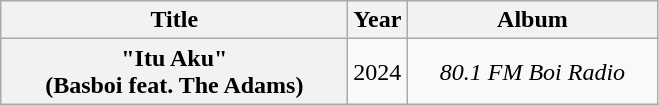<table class="wikitable plainrowheaders" style="text-align:center;">
<tr>
<th scope="col" style="width:14em;">Title</th>
<th scope="col">Year</th>
<th scope="col" style="width:10em;">Album</th>
</tr>
<tr>
<th scope="row">"Itu Aku"<br><span>(Basboi feat. The Adams)</span></th>
<td rowspan="2">2024</td>
<td rowspan="2"><em>80.1 FM Boi Radio</em></td>
</tr>
</table>
